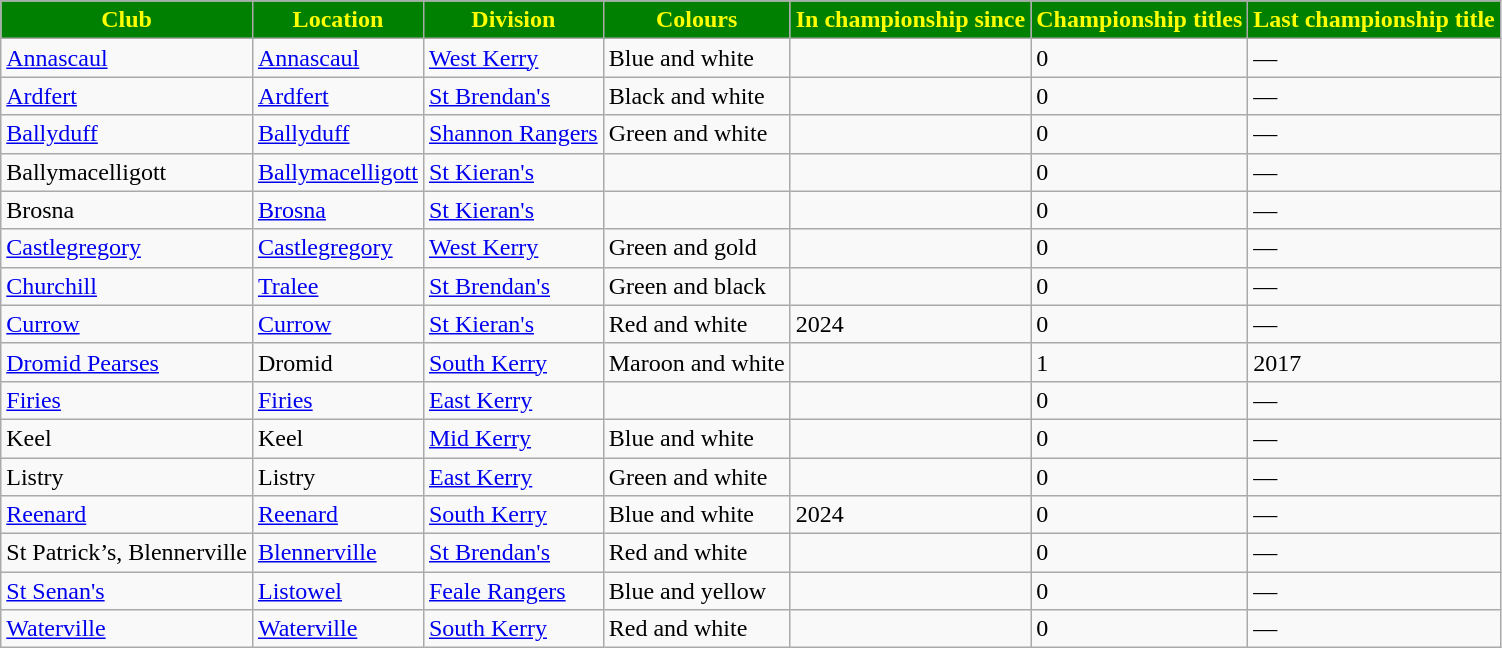<table class="wikitable sortable">
<tr>
<th style="background:green;color:yellow">Club</th>
<th style="background:green;color:yellow">Location</th>
<th style="background:green;color:yellow">Division</th>
<th style="background:green;color:yellow">Colours</th>
<th style="background:green;color:yellow">In championship since</th>
<th style="background:green;color:yellow">Championship titles</th>
<th style="background:green;color:yellow">Last championship title</th>
</tr>
<tr 2021>
<td> <a href='#'>Annascaul</a></td>
<td><a href='#'>Annascaul</a></td>
<td><a href='#'>West Kerry</a></td>
<td>Blue and white</td>
<td></td>
<td>0</td>
<td>—</td>
</tr>
<tr>
<td> <a href='#'>Ardfert</a></td>
<td><a href='#'>Ardfert</a></td>
<td><a href='#'>St Brendan's</a></td>
<td>Black and white</td>
<td></td>
<td>0</td>
<td>—</td>
</tr>
<tr 2020>
<td> <a href='#'>Ballyduff</a></td>
<td><a href='#'>Ballyduff</a></td>
<td><a href='#'>Shannon Rangers</a></td>
<td>Green and white</td>
<td></td>
<td>0</td>
<td>—</td>
</tr>
<tr>
<td> Ballymacelligott</td>
<td><a href='#'>Ballymacelligott</a></td>
<td><a href='#'>St Kieran's</a></td>
<td></td>
<td></td>
<td>0</td>
<td>—</td>
</tr>
<tr>
<td> Brosna</td>
<td><a href='#'>Brosna</a></td>
<td><a href='#'>St Kieran's</a></td>
<td></td>
<td></td>
<td>0</td>
<td>—</td>
</tr>
<tr>
<td> <a href='#'>Castlegregory</a></td>
<td><a href='#'>Castlegregory</a></td>
<td><a href='#'>West Kerry</a></td>
<td>Green and gold</td>
<td></td>
<td>0</td>
<td>—</td>
</tr>
<tr>
<td> <a href='#'>Churchill</a></td>
<td><a href='#'>Tralee</a></td>
<td><a href='#'>St Brendan's</a></td>
<td>Green and black</td>
<td></td>
<td>0</td>
<td>—</td>
</tr>
<tr>
<td> <a href='#'>Currow</a></td>
<td><a href='#'>Currow</a></td>
<td><a href='#'>St Kieran's</a></td>
<td>Red and white</td>
<td>2024</td>
<td>0</td>
<td>—</td>
</tr>
<tr>
<td> <a href='#'>Dromid Pearses</a></td>
<td>Dromid</td>
<td><a href='#'>South Kerry</a></td>
<td>Maroon and white</td>
<td></td>
<td>1</td>
<td>2017</td>
</tr>
<tr>
<td> <a href='#'>Firies</a></td>
<td><a href='#'>Firies</a></td>
<td><a href='#'>East Kerry</a></td>
<td></td>
<td></td>
<td>0</td>
<td>—</td>
</tr>
<tr>
<td> Keel</td>
<td>Keel</td>
<td><a href='#'>Mid Kerry</a></td>
<td>Blue and white</td>
<td></td>
<td>0</td>
<td>—</td>
</tr>
<tr>
<td> Listry</td>
<td>Listry</td>
<td><a href='#'>East Kerry</a></td>
<td>Green and white</td>
<td></td>
<td>0</td>
<td>—</td>
</tr>
<tr>
<td> <a href='#'>Reenard</a></td>
<td><a href='#'>Reenard</a></td>
<td><a href='#'>South Kerry</a></td>
<td>Blue and white</td>
<td>2024</td>
<td>0</td>
<td>—</td>
</tr>
<tr>
<td> St Patrick’s, Blennerville</td>
<td><a href='#'>Blennerville</a></td>
<td><a href='#'>St Brendan's</a></td>
<td>Red and white</td>
<td></td>
<td>0</td>
<td>—</td>
</tr>
<tr>
<td> <a href='#'>St Senan's</a></td>
<td><a href='#'>Listowel</a></td>
<td><a href='#'>Feale Rangers</a></td>
<td>Blue and yellow</td>
<td></td>
<td>0</td>
<td>—</td>
</tr>
<tr>
<td> <a href='#'>Waterville</a></td>
<td><a href='#'>Waterville</a></td>
<td><a href='#'>South Kerry</a></td>
<td>Red and white</td>
<td></td>
<td>0</td>
<td>—</td>
</tr>
</table>
